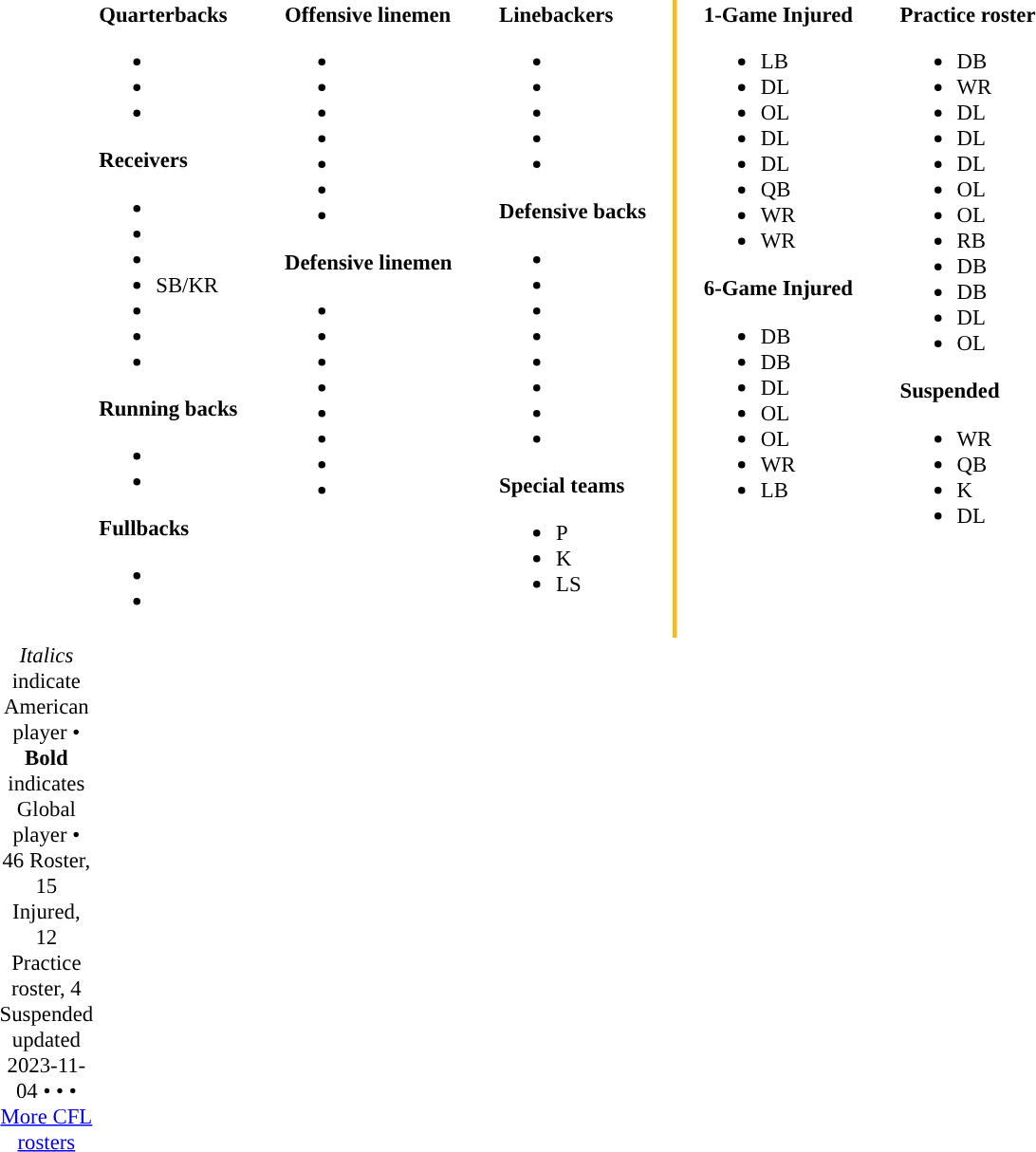<table class="toccolours" style="text-align: left;">
<tr>
<td style="width: 5px;"></td>
<td style="font-size: 95%;vertical-align:top;"><strong>Quarterbacks</strong><br><ul><li></li><li></li><li></li></ul><strong>Receivers</strong><ul><li></li><li></li><li></li><li> SB/KR</li><li></li><li></li><li></li></ul><strong>Running backs</strong><ul><li></li><li></li></ul><strong>Fullbacks</strong><ul><li></li><li></li></ul></td>
<td style="width: 25px;"></td>
<td style="font-size: 95%;vertical-align:top;"><strong>Offensive linemen</strong><br><ul><li></li><li></li><li></li><li></li><li></li><li></li><li></li></ul><strong>Defensive linemen</strong><ul><li></li><li></li><li></li><li></li><li></li><li></li><li></li><li></li></ul></td>
<td style="width: 25px;"></td>
<td style="font-size: 95%;vertical-align:top;"><strong>Linebackers</strong><br><ul><li></li><li></li><li></li><li></li><li></li></ul><strong>Defensive backs</strong><ul><li></li><li></li><li></li><li></li><li></li><li></li><li></li><li></li></ul><strong>Special teams</strong><ul><li> P</li><li> K</li><li> LS</li></ul></td>
<td style="width: 12px;"></td>
<td style="width: 0.5px; background-color:#FFB819"></td>
<td style="width: 12px;"></td>
<td style="font-size: 95%;vertical-align:top;"><strong>1-Game Injured</strong><br><ul><li> LB</li><li> DL</li><li> OL</li><li> DL</li><li> DL</li><li> QB</li><li> WR</li><li> WR</li></ul><strong>6-Game Injured</strong><ul><li> DB</li><li> DB</li><li> DL</li><li> OL</li><li> OL</li><li> WR</li><li> LB</li></ul></td>
<td style="width: 25px;"></td>
<td style="font-size: 95%;vertical-align:top;"><strong>Practice roster</strong><br><ul><li> DB</li><li> WR</li><li> DL</li><li> DL</li><li> DL</li><li> OL</li><li> OL</li><li> RB</li><li> DB</li><li> DB</li><li> DL</li><li> OL</li></ul><strong>Suspended</strong><ul><li> WR</li><li> QB</li><li> K</li><li> DL</li></ul></td>
</tr>
<tr>
<td style="text-align:center;font-size: 95%;"><em>Italics</em> indicate American player • <strong>Bold</strong> indicates Global player • 46 Roster, 15 Injured, 12 Practice roster, 4 Suspended<br><span></span> updated 2023-11-04 • <span></span> • <span></span> • <a href='#'>More CFL rosters</a></td>
</tr>
<tr>
</tr>
</table>
